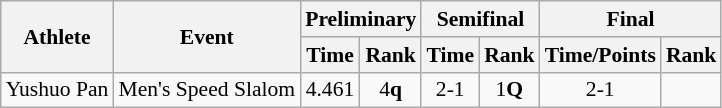<table class="wikitable" border="1" style="font-size:90%">
<tr>
<th rowspan=2>Athlete</th>
<th rowspan=2>Event</th>
<th colspan=2>Preliminary</th>
<th colspan=2>Semifinal</th>
<th colspan=2>Final</th>
</tr>
<tr>
<th>Time</th>
<th>Rank</th>
<th>Time</th>
<th>Rank</th>
<th>Time/Points</th>
<th>Rank</th>
</tr>
<tr align=center>
<td align=left>Yushuo Pan</td>
<td align=left>Men's Speed Slalom</td>
<td>4.461</td>
<td>4<strong>q</strong></td>
<td>2-1</td>
<td>1<strong>Q</strong></td>
<td>2-1</td>
<td></td>
</tr>
</table>
